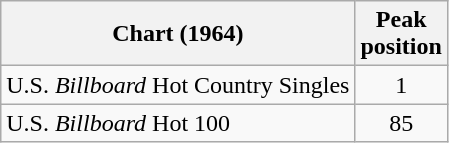<table class="wikitable sortable">
<tr>
<th align="left">Chart (1964)</th>
<th align="center">Peak<br>position</th>
</tr>
<tr>
<td align="left">U.S. <em>Billboard</em> Hot Country Singles</td>
<td align="center">1</td>
</tr>
<tr>
<td align="left">U.S. <em>Billboard</em> Hot 100</td>
<td align="center">85</td>
</tr>
</table>
